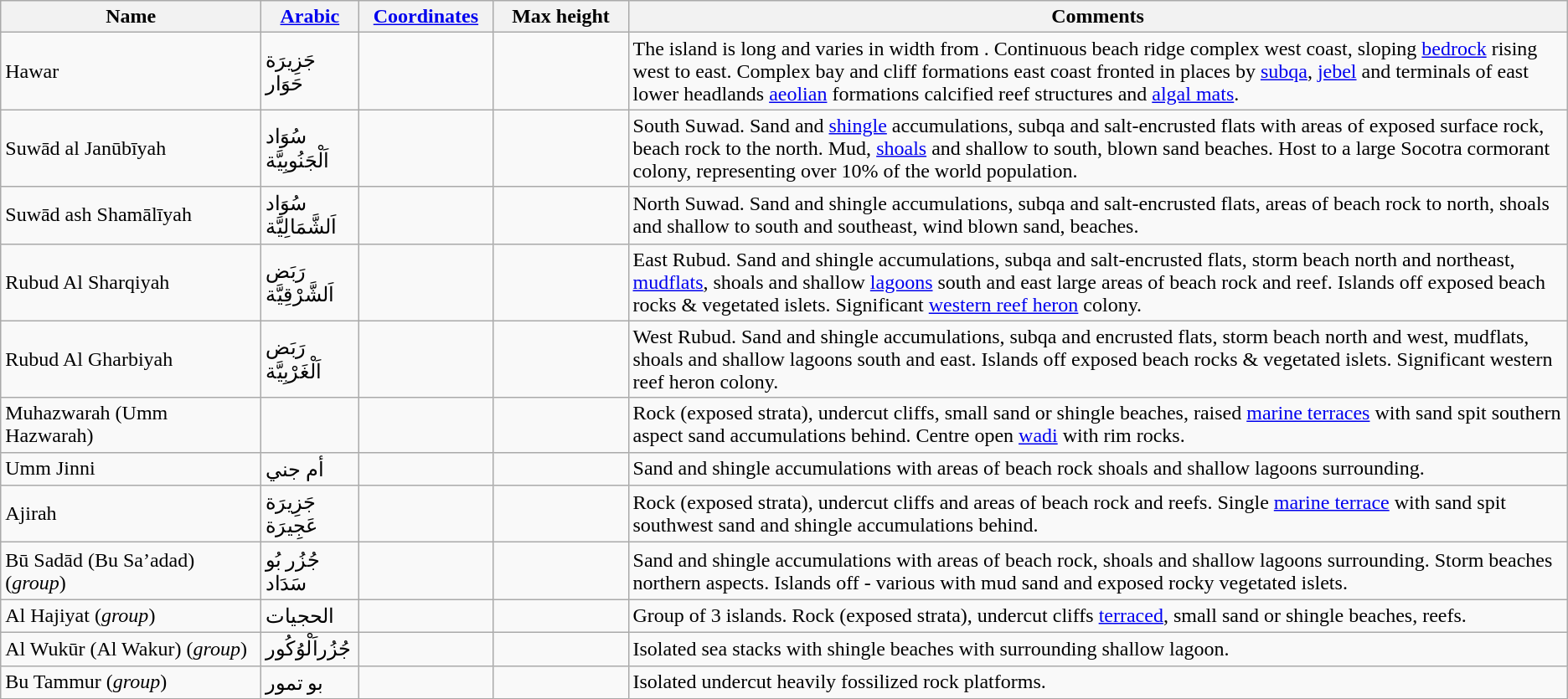<table class="wikitable">
<tr>
<th scope="col" width="200px">Name</th>
<th scope="col" width="70px"><a href='#'>Arabic</a></th>
<th scope="col" width="100px"><a href='#'>Coordinates</a></th>
<th align=center scope="col" width="100px">Max height</th>
<th>Comments</th>
</tr>
<tr>
<td>Hawar</td>
<td>جَزِيرَة حَوَار</td>
<td></td>
<td align="center"></td>
<td>The island is  long and varies in width from . Continuous beach ridge complex west coast, sloping <a href='#'>bedrock</a> rising west to east. Complex bay and cliff formations east coast fronted in places by <a href='#'>subqa</a>, <a href='#'>jebel</a> and terminals of east lower headlands <a href='#'>aeolian</a> formations calcified reef structures and <a href='#'>algal mats</a>.</td>
</tr>
<tr>
<td>Suwād al Janūbīyah</td>
<td>سُوَاد اَلْجَنُوبِيَّة</td>
<td></td>
<td align="center"></td>
<td>South Suwad. Sand and <a href='#'>shingle</a> accumulations, subqa and salt-encrusted flats with areas of exposed surface rock, beach rock to the north. Mud, <a href='#'>shoals</a> and shallow to south, blown sand beaches. Host to a large Socotra cormorant colony, representing over 10% of the world population.</td>
</tr>
<tr>
<td>Suwād ash Shamālīyah</td>
<td>سُوَاد اَلشَّمَالِيَّة</td>
<td></td>
<td align="center"></td>
<td>North Suwad. Sand and shingle accumulations, subqa and salt-encrusted flats, areas of beach rock to north, shoals and shallow to south and southeast, wind blown sand, beaches.</td>
</tr>
<tr>
<td>Rubud Al Sharqiyah</td>
<td>رَبَض اَلشَّرْقِيَّة</td>
<td></td>
<td align="center"></td>
<td>East Rubud. Sand and shingle accumulations, subqa and salt-encrusted flats, storm beach north and northeast, <a href='#'>mudflats</a>, shoals and shallow <a href='#'>lagoons</a> south and east large areas of beach rock and reef. Islands off exposed beach rocks & vegetated islets. Significant <a href='#'>western reef heron</a> colony.</td>
</tr>
<tr>
<td>Rubud Al Gharbiyah</td>
<td>رَبَض اَلْغَرْبِيَّة</td>
<td></td>
<td align="center"></td>
<td>West Rubud. Sand and shingle accumulations, subqa and encrusted flats, storm beach north and west, mudflats, shoals and shallow lagoons south and east. Islands off exposed beach rocks & vegetated islets. Significant western reef heron colony.</td>
</tr>
<tr>
<td>Muhazwarah (Umm Hazwarah)</td>
<td> </td>
<td></td>
<td align="center"></td>
<td>Rock (exposed strata), undercut cliffs, small sand or shingle beaches, raised <a href='#'>marine terraces</a> with sand spit southern aspect sand accumulations behind. Centre open <a href='#'>wadi</a> with rim rocks.</td>
</tr>
<tr>
<td>Umm Jinni</td>
<td>أم جني</td>
<td></td>
<td align="center"></td>
<td>Sand and shingle accumulations with areas of beach rock shoals and shallow lagoons surrounding.</td>
</tr>
<tr>
<td>Ajirah</td>
<td>جَزِيرَة عَجِيرَة</td>
<td></td>
<td align="center"></td>
<td>Rock (exposed strata), undercut cliffs and areas of beach rock and reefs. Single <a href='#'>marine terrace</a> with sand spit southwest sand and shingle accumulations behind.</td>
</tr>
<tr>
<td>Bū Sadād (Bu Sa’adad) (<em>group</em>)</td>
<td>جُزُر بُو سَدَاد</td>
<td></td>
<td align="center"></td>
<td>Sand and shingle accumulations with areas of beach rock, shoals and shallow lagoons surrounding. Storm beaches northern aspects. Islands off ‑ various with mud sand and exposed rocky vegetated islets.</td>
</tr>
<tr>
<td>Al Hajiyat (<em>group</em>)</td>
<td>الحجيات</td>
<td></td>
<td align="center"></td>
<td>Group of 3 islands. Rock (exposed strata), undercut cliffs <a href='#'>terraced</a>, small sand or shingle beaches, reefs.</td>
</tr>
<tr>
<td>Al Wukūr (Al Wakur) (<em>group</em>)</td>
<td>جُزُراَلْوُكُور</td>
<td></td>
<td align="center"></td>
<td>Isolated sea stacks with shingle beaches with surrounding shallow lagoon.</td>
</tr>
<tr>
<td>Bu Tammur (<em>group</em>)</td>
<td>بو تمور</td>
<td></td>
<td align="center"></td>
<td>Isolated undercut heavily fossilized rock platforms.</td>
</tr>
</table>
